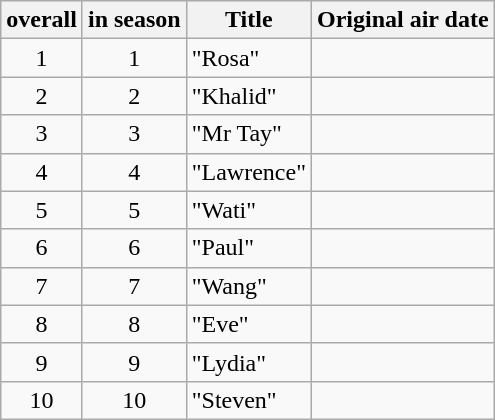<table class="wikitable" style="text-align:center">
<tr>
<th> overall</th>
<th> in season</th>
<th>Title</th>
<th>Original air date</th>
</tr>
<tr>
<td>1</td>
<td>1</td>
<td style="text-align:left">"Rosa"</td>
<td></td>
</tr>
<tr>
<td>2</td>
<td>2</td>
<td style="text-align:left">"Khalid"</td>
<td></td>
</tr>
<tr>
<td>3</td>
<td>3</td>
<td style="text-align:left">"Mr Tay"</td>
<td></td>
</tr>
<tr>
<td>4</td>
<td>4</td>
<td style="text-align:left">"Lawrence"</td>
<td></td>
</tr>
<tr>
<td>5</td>
<td>5</td>
<td style="text-align:left">"Wati"</td>
<td></td>
</tr>
<tr>
<td>6</td>
<td>6</td>
<td style="text-align:left">"Paul"</td>
<td></td>
</tr>
<tr>
<td>7</td>
<td>7</td>
<td style="text-align:left">"Wang"</td>
<td></td>
</tr>
<tr>
<td>8</td>
<td>8</td>
<td style="text-align:left">"Eve"</td>
<td></td>
</tr>
<tr>
<td>9</td>
<td>9</td>
<td style="text-align:left">"Lydia"</td>
<td></td>
</tr>
<tr>
<td>10</td>
<td>10</td>
<td style="text-align:left">"Steven"</td>
<td></td>
</tr>
</table>
